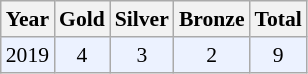<table class="sortable wikitable" style="font-size: 90%;">
<tr>
<th>Year</th>
<th>Gold</th>
<th>Silver</th>
<th>Bronze</th>
<th>Total</th>
</tr>
<tr style="background:#ECF2FF">
<td align="center">2019</td>
<td align="center">4</td>
<td align="center">3</td>
<td align="center">2</td>
<td align="center">9</td>
</tr>
</table>
